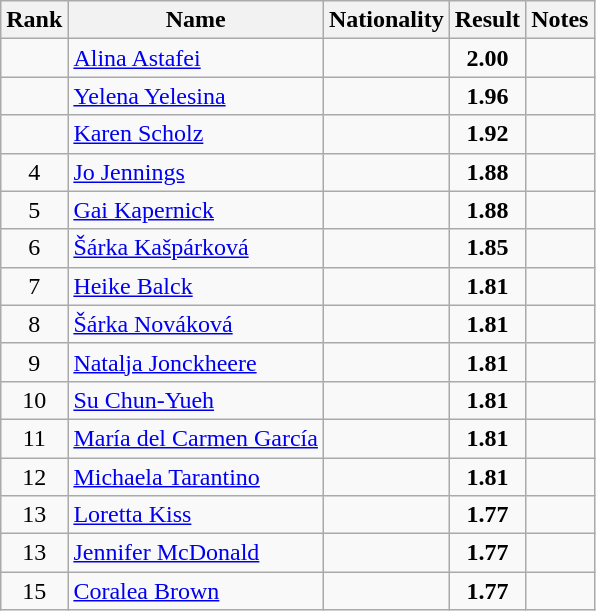<table class="wikitable sortable" style="text-align:center">
<tr>
<th>Rank</th>
<th>Name</th>
<th>Nationality</th>
<th>Result</th>
<th>Notes</th>
</tr>
<tr>
<td></td>
<td align=left><a href='#'>Alina Astafei</a></td>
<td align=left></td>
<td><strong>2.00</strong></td>
<td></td>
</tr>
<tr>
<td></td>
<td align=left><a href='#'>Yelena Yelesina</a></td>
<td align=left></td>
<td><strong>1.96</strong></td>
<td></td>
</tr>
<tr>
<td></td>
<td align=left><a href='#'>Karen Scholz</a></td>
<td align=left></td>
<td><strong>1.92</strong></td>
<td></td>
</tr>
<tr>
<td>4</td>
<td align=left><a href='#'>Jo Jennings</a></td>
<td align=left></td>
<td><strong>1.88</strong></td>
<td></td>
</tr>
<tr>
<td>5</td>
<td align=left><a href='#'>Gai Kapernick</a></td>
<td align=left></td>
<td><strong>1.88</strong></td>
<td></td>
</tr>
<tr>
<td>6</td>
<td align=left><a href='#'>Šárka Kašpárková</a></td>
<td align=left></td>
<td><strong>1.85</strong></td>
<td></td>
</tr>
<tr>
<td>7</td>
<td align=left><a href='#'>Heike Balck</a></td>
<td align=left></td>
<td><strong>1.81</strong></td>
<td></td>
</tr>
<tr>
<td>8</td>
<td align=left><a href='#'>Šárka Nováková</a></td>
<td align=left></td>
<td><strong>1.81</strong></td>
<td></td>
</tr>
<tr>
<td>9</td>
<td align=left><a href='#'>Natalja Jonckheere</a></td>
<td align=left></td>
<td><strong>1.81</strong></td>
<td></td>
</tr>
<tr>
<td>10</td>
<td align=left><a href='#'>Su Chun-Yueh</a></td>
<td align=left></td>
<td><strong>1.81</strong></td>
<td></td>
</tr>
<tr>
<td>11</td>
<td align=left><a href='#'>María del Carmen García</a></td>
<td align=left></td>
<td><strong>1.81</strong></td>
<td></td>
</tr>
<tr>
<td>12</td>
<td align=left><a href='#'>Michaela Tarantino</a></td>
<td align=left></td>
<td><strong>1.81</strong></td>
<td></td>
</tr>
<tr>
<td>13</td>
<td align=left><a href='#'>Loretta Kiss</a></td>
<td align=left></td>
<td><strong>1.77</strong></td>
<td></td>
</tr>
<tr>
<td>13</td>
<td align=left><a href='#'>Jennifer McDonald</a></td>
<td align=left></td>
<td><strong>1.77</strong></td>
<td></td>
</tr>
<tr>
<td>15</td>
<td align=left><a href='#'>Coralea Brown</a></td>
<td align=left></td>
<td><strong>1.77</strong></td>
<td></td>
</tr>
</table>
